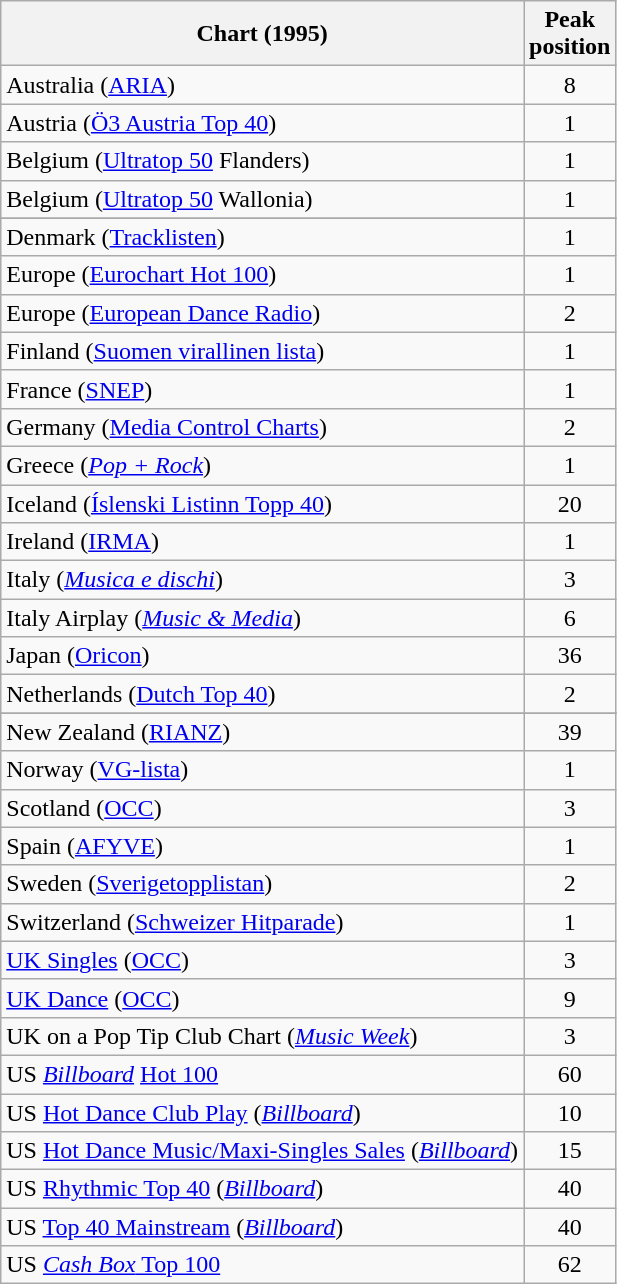<table class="wikitable sortable">
<tr>
<th>Chart (1995)</th>
<th>Peak<br>position</th>
</tr>
<tr>
<td>Australia (<a href='#'>ARIA</a>)</td>
<td align="center">8</td>
</tr>
<tr>
<td>Austria (<a href='#'>Ö3 Austria Top 40</a>)</td>
<td align="center">1</td>
</tr>
<tr>
<td>Belgium (<a href='#'>Ultratop 50</a> Flanders)</td>
<td align="center">1</td>
</tr>
<tr>
<td>Belgium (<a href='#'>Ultratop 50</a> Wallonia)</td>
<td align="center">1</td>
</tr>
<tr>
</tr>
<tr>
</tr>
<tr>
<td>Denmark (<a href='#'>Tracklisten</a>)</td>
<td align="center">1</td>
</tr>
<tr>
<td>Europe (<a href='#'>Eurochart Hot 100</a>)</td>
<td align="center">1</td>
</tr>
<tr>
<td>Europe (<a href='#'>European Dance Radio</a>)</td>
<td align="center">2</td>
</tr>
<tr>
<td>Finland (<a href='#'>Suomen virallinen lista</a>)</td>
<td align="center">1</td>
</tr>
<tr>
<td>France (<a href='#'>SNEP</a>)</td>
<td align="center">1</td>
</tr>
<tr>
<td>Germany (<a href='#'>Media Control Charts</a>)</td>
<td align="center">2</td>
</tr>
<tr>
<td>Greece (<em><a href='#'>Pop + Rock</a></em>)</td>
<td align="center">1</td>
</tr>
<tr>
<td>Iceland (<a href='#'>Íslenski Listinn Topp 40</a>)</td>
<td align="center">20</td>
</tr>
<tr>
<td>Ireland (<a href='#'>IRMA</a>)</td>
<td align="center">1</td>
</tr>
<tr>
<td>Italy (<em><a href='#'>Musica e dischi</a></em>)</td>
<td align="center">3</td>
</tr>
<tr>
<td>Italy Airplay (<em><a href='#'>Music & Media</a></em>)</td>
<td align="center">6</td>
</tr>
<tr>
<td>Japan (<a href='#'>Oricon</a>)</td>
<td align="center">36</td>
</tr>
<tr>
<td>Netherlands (<a href='#'>Dutch Top 40</a>)</td>
<td align="center">2</td>
</tr>
<tr>
</tr>
<tr>
<td>New Zealand (<a href='#'>RIANZ</a>)</td>
<td align="center">39</td>
</tr>
<tr>
<td>Norway (<a href='#'>VG-lista</a>)</td>
<td align="center">1</td>
</tr>
<tr>
<td>Scotland (<a href='#'>OCC</a>)</td>
<td align="center">3</td>
</tr>
<tr>
<td>Spain (<a href='#'>AFYVE</a>)</td>
<td align="center">1</td>
</tr>
<tr>
<td>Sweden (<a href='#'>Sverigetopplistan</a>)</td>
<td align="center">2</td>
</tr>
<tr>
<td>Switzerland (<a href='#'>Schweizer Hitparade</a>)</td>
<td align="center">1</td>
</tr>
<tr>
<td><a href='#'>UK Singles</a> (<a href='#'>OCC</a>)</td>
<td align="center">3</td>
</tr>
<tr>
<td><a href='#'>UK Dance</a> (<a href='#'>OCC</a>)</td>
<td align="center">9</td>
</tr>
<tr>
<td>UK on a Pop Tip Club Chart (<em><a href='#'>Music Week</a></em>)</td>
<td align="center">3</td>
</tr>
<tr>
<td>US <em><a href='#'>Billboard</a></em> <a href='#'>Hot 100</a></td>
<td align="center">60</td>
</tr>
<tr>
<td>US <a href='#'>Hot Dance Club Play</a> (<em><a href='#'>Billboard</a></em>)</td>
<td align="center">10</td>
</tr>
<tr>
<td>US <a href='#'>Hot Dance Music/Maxi-Singles Sales</a> (<em><a href='#'>Billboard</a></em>)</td>
<td align="center">15</td>
</tr>
<tr>
<td>US <a href='#'>Rhythmic Top 40</a> (<em><a href='#'>Billboard</a></em>)</td>
<td align="center">40</td>
</tr>
<tr>
<td>US <a href='#'>Top 40 Mainstream</a> (<em><a href='#'>Billboard</a></em>)</td>
<td align="center">40</td>
</tr>
<tr>
<td>US <a href='#'><em>Cash Box</em> Top 100</a></td>
<td align="center">62</td>
</tr>
</table>
